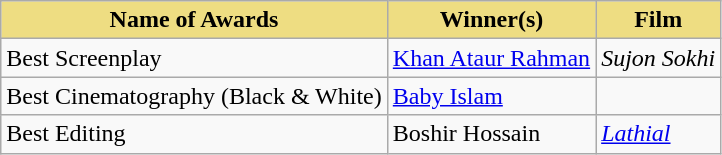<table class="wikitable">
<tr>
<th style="background:#EEDD82;">Name of Awards</th>
<th style="background:#EEDD82;">Winner(s)</th>
<th style="background:#EEDD82;">Film</th>
</tr>
<tr>
<td>Best Screenplay</td>
<td><a href='#'>Khan Ataur Rahman</a></td>
<td><em>Sujon Sokhi</em></td>
</tr>
<tr>
<td>Best Cinematography (Black & White)</td>
<td><a href='#'>Baby Islam</a></td>
<td></td>
</tr>
<tr>
<td>Best Editing</td>
<td>Boshir Hossain</td>
<td><em><a href='#'>Lathial</a></em></td>
</tr>
</table>
